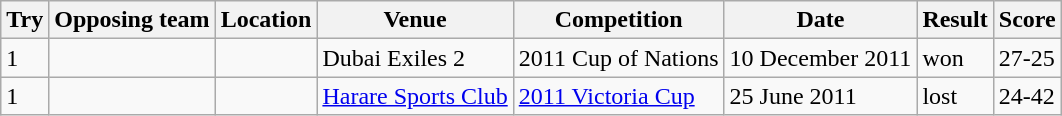<table class="wikitable" style="font-size:100%">
<tr>
<th>Try</th>
<th>Opposing team</th>
<th>Location</th>
<th>Venue</th>
<th>Competition</th>
<th>Date</th>
<th>Result</th>
<th>Score</th>
</tr>
<tr>
<td>1</td>
<td></td>
<td></td>
<td>Dubai Exiles 2</td>
<td>2011 Cup of Nations</td>
<td>10 December 2011</td>
<td>won</td>
<td>27-25</td>
</tr>
<tr>
<td>1</td>
<td></td>
<td></td>
<td><a href='#'>Harare Sports Club</a></td>
<td><a href='#'>2011 Victoria Cup</a></td>
<td>25 June 2011</td>
<td>lost</td>
<td>24-42</td>
</tr>
</table>
